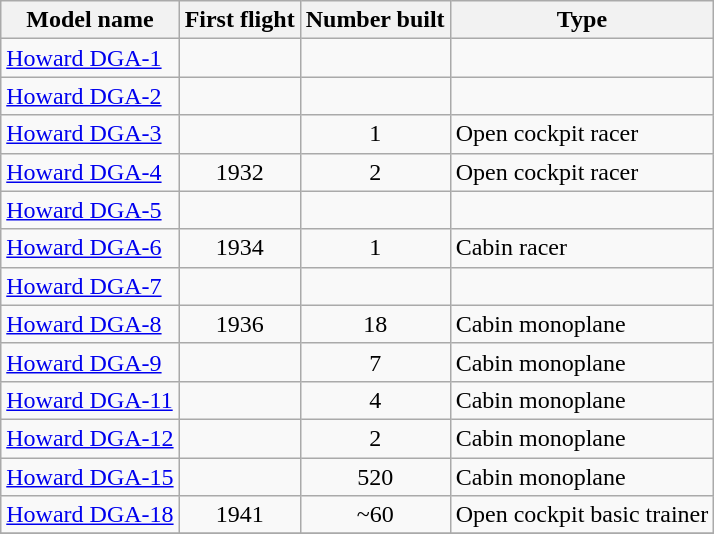<table class="wikitable sortable">
<tr>
<th>Model name</th>
<th>First flight</th>
<th>Number built</th>
<th>Type</th>
</tr>
<tr>
<td align=left><a href='#'>Howard DGA-1</a></td>
<td align=center></td>
<td align=center></td>
<td align=left></td>
</tr>
<tr>
<td align=left><a href='#'>Howard DGA-2</a></td>
<td align=center></td>
<td align=center></td>
<td align=left></td>
</tr>
<tr>
<td align=left><a href='#'>Howard DGA-3</a></td>
<td align=center></td>
<td align=center>1</td>
<td align=left>Open cockpit racer</td>
</tr>
<tr>
<td align=left><a href='#'>Howard DGA-4</a></td>
<td align=center>1932</td>
<td align=center>2</td>
<td align=left>Open cockpit racer</td>
</tr>
<tr>
<td align=left><a href='#'>Howard DGA-5</a></td>
<td align=center></td>
<td align=center></td>
<td align=left></td>
</tr>
<tr>
<td align=left><a href='#'>Howard DGA-6</a></td>
<td align=center>1934</td>
<td align=center>1</td>
<td align=left>Cabin racer</td>
</tr>
<tr>
<td align=left><a href='#'>Howard DGA-7</a></td>
<td align=center></td>
<td align=center></td>
<td align=left></td>
</tr>
<tr>
<td align=left><a href='#'>Howard DGA-8</a></td>
<td align=center>1936</td>
<td align=center>18</td>
<td align=left>Cabin monoplane</td>
</tr>
<tr>
<td align=left><a href='#'>Howard DGA-9</a></td>
<td align=center></td>
<td align=center>7</td>
<td align=left>Cabin monoplane</td>
</tr>
<tr>
<td align=left><a href='#'>Howard DGA-11</a></td>
<td align=center></td>
<td align=center>4</td>
<td align=left>Cabin monoplane</td>
</tr>
<tr>
<td align=left><a href='#'>Howard DGA-12</a></td>
<td align=center></td>
<td align=center>2</td>
<td align=left>Cabin monoplane</td>
</tr>
<tr>
<td align=left><a href='#'>Howard DGA-15</a></td>
<td align=center></td>
<td align=center>520</td>
<td align=left>Cabin monoplane</td>
</tr>
<tr>
<td align=left><a href='#'>Howard DGA-18</a></td>
<td align=center>1941</td>
<td align=center>~60</td>
<td align=left>Open cockpit basic trainer</td>
</tr>
<tr>
</tr>
</table>
